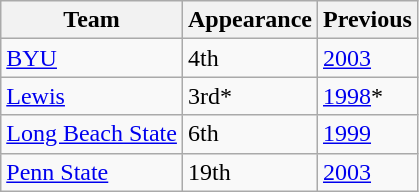<table class="wikitable sortable">
<tr>
<th>Team</th>
<th>Appearance</th>
<th>Previous</th>
</tr>
<tr>
<td><a href='#'>BYU</a></td>
<td>4th</td>
<td><a href='#'>2003</a></td>
</tr>
<tr>
<td><a href='#'>Lewis</a></td>
<td>3rd*</td>
<td><a href='#'>1998</a>*</td>
</tr>
<tr>
<td><a href='#'>Long Beach State</a></td>
<td>6th</td>
<td><a href='#'>1999</a></td>
</tr>
<tr>
<td><a href='#'>Penn State</a></td>
<td>19th</td>
<td><a href='#'>2003</a></td>
</tr>
</table>
